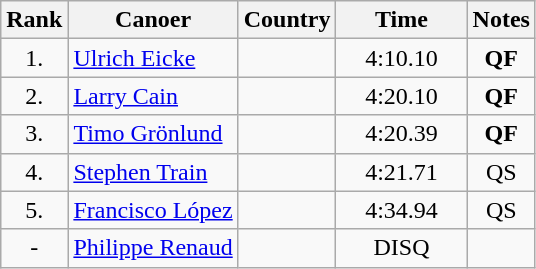<table class="wikitable sortable" style="text-align:center">
<tr>
<th>Rank</th>
<th>Canoer</th>
<th>Country</th>
<th>Time</th>
<th>Notes</th>
</tr>
<tr>
<td width=30>1.</td>
<td align=left athlete><a href='#'>Ulrich Eicke</a></td>
<td align=left athlete></td>
<td width=80>4:10.10</td>
<td><strong>QF</strong></td>
</tr>
<tr>
<td>2.</td>
<td align=left athlete><a href='#'>Larry Cain</a></td>
<td align=left athlete></td>
<td>4:20.10</td>
<td><strong>QF</strong></td>
</tr>
<tr>
<td>3.</td>
<td align=left athlete><a href='#'>Timo Grönlund</a></td>
<td align=left athlete></td>
<td>4:20.39</td>
<td><strong>QF</strong></td>
</tr>
<tr>
<td>4.</td>
<td align=left athlete><a href='#'>Stephen Train</a></td>
<td align=left athlete></td>
<td>4:21.71</td>
<td>QS</td>
</tr>
<tr>
<td>5.</td>
<td align=left athlete><a href='#'>Francisco López</a></td>
<td align=left athlete></td>
<td>4:34.94</td>
<td>QS</td>
</tr>
<tr>
<td>-</td>
<td align=left athlete><a href='#'>Philippe Renaud</a></td>
<td align=left athlete></td>
<td>DISQ</td>
<td></td>
</tr>
</table>
